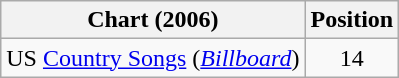<table class="wikitable sortable">
<tr>
<th scope="col">Chart (2006)</th>
<th scope="col">Position</th>
</tr>
<tr>
<td>US <a href='#'>Country Songs</a> (<em><a href='#'>Billboard</a></em>)</td>
<td style="text-align:center;">14</td>
</tr>
</table>
